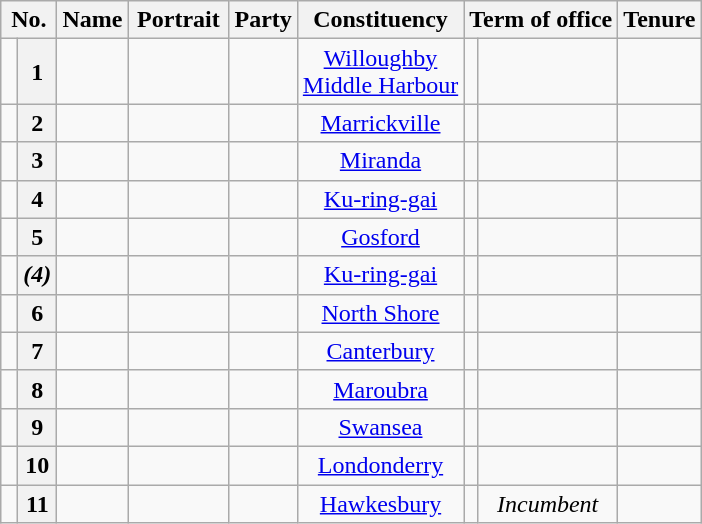<table class="wikitable sortable" style="text-align:center">
<tr>
<th colspan="2">No.</th>
<th>Name</th>
<th class="unsortable" width=60>Portrait</th>
<th>Party</th>
<th>Constituency</th>
<th colspan=2>Term of office</th>
<th>Tenure</th>
</tr>
<tr>
<td> </td>
<th>1</th>
<td></td>
<td></td>
<td></td>
<td><a href='#'>Willoughby</a><br><a href='#'>Middle Harbour</a></td>
<td></td>
<td></td>
<td></td>
</tr>
<tr>
<td> </td>
<th>2</th>
<td></td>
<td></td>
<td></td>
<td><a href='#'>Marrickville</a></td>
<td></td>
<td></td>
<td></td>
</tr>
<tr>
<td> </td>
<th>3</th>
<td></td>
<td></td>
<td></td>
<td><a href='#'>Miranda</a></td>
<td></td>
<td></td>
<td></td>
</tr>
<tr>
<td> </td>
<th>4</th>
<td></td>
<td></td>
<td></td>
<td><a href='#'>Ku-ring-gai</a></td>
<td></td>
<td></td>
<td></td>
</tr>
<tr>
<td> </td>
<th>5</th>
<td></td>
<td></td>
<td></td>
<td><a href='#'>Gosford</a></td>
<td></td>
<td></td>
<td></td>
</tr>
<tr>
<td> </td>
<th><em>(4)</em></th>
<td></td>
<td></td>
<td></td>
<td><a href='#'>Ku-ring-gai</a></td>
<td></td>
<td></td>
<td></td>
</tr>
<tr>
<td> </td>
<th>6</th>
<td></td>
<td></td>
<td></td>
<td><a href='#'>North Shore</a></td>
<td></td>
<td></td>
<td></td>
</tr>
<tr>
<td> </td>
<th>7</th>
<td></td>
<td></td>
<td></td>
<td><a href='#'>Canterbury</a></td>
<td></td>
<td></td>
<td></td>
</tr>
<tr>
<td> </td>
<th>8</th>
<td></td>
<td></td>
<td></td>
<td><a href='#'>Maroubra</a></td>
<td></td>
<td></td>
<td></td>
</tr>
<tr>
<td> </td>
<th>9</th>
<td></td>
<td></td>
<td></td>
<td><a href='#'>Swansea</a></td>
<td></td>
<td></td>
<td></td>
</tr>
<tr>
<td> </td>
<th>10</th>
<td></td>
<td></td>
<td></td>
<td><a href='#'>Londonderry</a></td>
<td></td>
<td></td>
<td></td>
</tr>
<tr>
<td> </td>
<th>11</th>
<td></td>
<td></td>
<td></td>
<td><a href='#'>Hawkesbury</a></td>
<td></td>
<td><em>Incumbent</em></td>
<td></td>
</tr>
</table>
